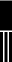<table style="border-spacing: 1px;"|>
<tr>
<td rowspan="3"></td>
<td bgcolor="#000000" colspan="3" style="text-align:center;"><br></td>
</tr>
<tr>
<td valign="bottom" bgcolor="#000000" style="text-align:center;"><br></td>
<td valign="bottom" bgcolor="#000000" style="text-align:center;"><br></td>
<td valign="bottom" bgcolor="#000000" style="text-align:center;"><br></td>
</tr>
<tr>
<td colspan="3" style="text-align:center;"></td>
</tr>
</table>
